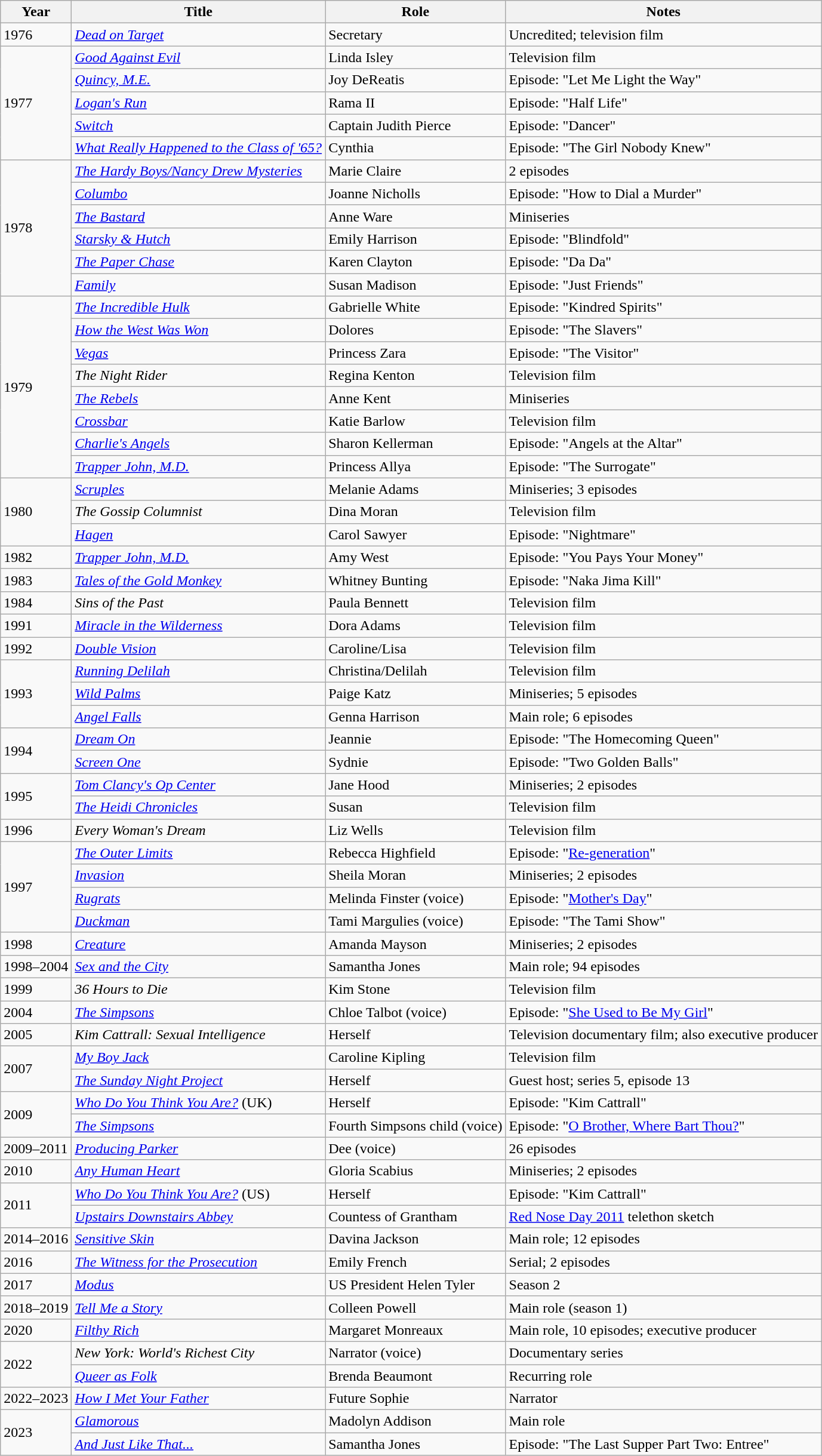<table class="wikitable sortable">
<tr>
<th>Year</th>
<th>Title</th>
<th>Role</th>
<th class="unsortable">Notes</th>
</tr>
<tr>
<td>1976</td>
<td><em><a href='#'>Dead on Target</a></em></td>
<td>Secretary</td>
<td>Uncredited; television film</td>
</tr>
<tr>
<td rowspan="5">1977</td>
<td><em><a href='#'>Good Against Evil</a></em></td>
<td>Linda Isley</td>
<td>Television film</td>
</tr>
<tr>
<td><em><a href='#'>Quincy, M.E.</a></em></td>
<td>Joy DeReatis</td>
<td>Episode: "Let Me Light the Way"</td>
</tr>
<tr>
<td><em><a href='#'>Logan's Run</a></em></td>
<td>Rama II</td>
<td>Episode: "Half Life"</td>
</tr>
<tr>
<td><em><a href='#'>Switch</a></em></td>
<td>Captain Judith Pierce</td>
<td>Episode: "Dancer"</td>
</tr>
<tr>
<td><em><a href='#'>What Really Happened to the Class of '65?</a></em></td>
<td>Cynthia</td>
<td>Episode: "The Girl Nobody Knew"</td>
</tr>
<tr>
<td rowspan="6">1978</td>
<td data-sort-value="Hardy Boys/Nancy Drew Mysteries, The"><em><a href='#'>The Hardy Boys/Nancy Drew Mysteries</a></em></td>
<td>Marie Claire</td>
<td>2 episodes</td>
</tr>
<tr>
<td><em><a href='#'>Columbo</a></em></td>
<td>Joanne Nicholls</td>
<td>Episode: "How to Dial a Murder"</td>
</tr>
<tr>
<td data-sort-value="Bastard, The"><em><a href='#'>The Bastard</a></em></td>
<td>Anne Ware</td>
<td>Miniseries</td>
</tr>
<tr>
<td><em><a href='#'>Starsky & Hutch</a></em></td>
<td>Emily Harrison</td>
<td>Episode: "Blindfold"</td>
</tr>
<tr>
<td data-sort-value="Paper Chase, The"><em><a href='#'>The Paper Chase</a></em></td>
<td>Karen Clayton</td>
<td>Episode: "Da Da"</td>
</tr>
<tr>
<td><em><a href='#'>Family</a></em></td>
<td>Susan Madison</td>
<td>Episode: "Just Friends"</td>
</tr>
<tr>
<td rowspan="8">1979</td>
<td data-sort-value="Incredible Hulk, The"><em><a href='#'>The Incredible Hulk</a></em></td>
<td>Gabrielle White</td>
<td>Episode: "Kindred Spirits"</td>
</tr>
<tr>
<td><em><a href='#'>How the West Was Won</a></em></td>
<td>Dolores</td>
<td>Episode: "The Slavers"</td>
</tr>
<tr>
<td><em><a href='#'>Vegas</a></em></td>
<td>Princess Zara</td>
<td>Episode: "The Visitor"</td>
</tr>
<tr>
<td data-sort-value="Night Rider, The"><em>The Night Rider</em></td>
<td>Regina Kenton</td>
<td>Television film</td>
</tr>
<tr>
<td data-sort-value="Rebels, The"><em><a href='#'>The Rebels</a></em></td>
<td>Anne Kent</td>
<td>Miniseries</td>
</tr>
<tr>
<td><em><a href='#'>Crossbar</a></em></td>
<td>Katie Barlow</td>
<td>Television film</td>
</tr>
<tr>
<td><em><a href='#'>Charlie's Angels</a></em></td>
<td>Sharon Kellerman</td>
<td>Episode: "Angels at the Altar"</td>
</tr>
<tr>
<td><em><a href='#'>Trapper John, M.D.</a></em></td>
<td>Princess Allya</td>
<td>Episode: "The Surrogate"</td>
</tr>
<tr>
<td rowspan="3">1980</td>
<td><em><a href='#'>Scruples</a></em></td>
<td>Melanie Adams</td>
<td>Miniseries; 3 episodes</td>
</tr>
<tr>
<td data-sort-value="Gossip Columnist, The"><em>The Gossip Columnist</em></td>
<td>Dina Moran</td>
<td>Television film</td>
</tr>
<tr>
<td><em><a href='#'>Hagen</a></em></td>
<td>Carol Sawyer</td>
<td>Episode: "Nightmare"</td>
</tr>
<tr>
<td>1982</td>
<td><em><a href='#'>Trapper John, M.D.</a></em></td>
<td>Amy West</td>
<td>Episode: "You Pays Your Money"</td>
</tr>
<tr>
<td>1983</td>
<td><em><a href='#'>Tales of the Gold Monkey</a></em></td>
<td>Whitney Bunting</td>
<td>Episode: "Naka Jima Kill"</td>
</tr>
<tr>
<td>1984</td>
<td><em>Sins of the Past</em></td>
<td>Paula Bennett</td>
<td>Television film</td>
</tr>
<tr>
<td>1991</td>
<td><em><a href='#'>Miracle in the Wilderness</a></em></td>
<td>Dora Adams</td>
<td>Television film</td>
</tr>
<tr>
<td>1992</td>
<td><em><a href='#'>Double Vision</a></em></td>
<td>Caroline/Lisa</td>
<td>Television film</td>
</tr>
<tr>
<td rowspan="3">1993</td>
<td><em><a href='#'>Running Delilah</a></em></td>
<td>Christina/Delilah</td>
<td>Television film</td>
</tr>
<tr>
<td><em><a href='#'>Wild Palms</a></em></td>
<td>Paige Katz</td>
<td>Miniseries; 5 episodes</td>
</tr>
<tr>
<td><em><a href='#'>Angel Falls</a></em></td>
<td>Genna Harrison</td>
<td>Main role; 6 episodes</td>
</tr>
<tr>
<td rowspan="2">1994</td>
<td><em><a href='#'>Dream On</a></em></td>
<td>Jeannie</td>
<td>Episode: "The Homecoming Queen"</td>
</tr>
<tr>
<td><em><a href='#'>Screen One</a></em></td>
<td>Sydnie</td>
<td>Episode: "Two Golden Balls"</td>
</tr>
<tr>
<td rowspan="2">1995</td>
<td><em><a href='#'>Tom Clancy's Op Center</a></em></td>
<td>Jane Hood</td>
<td>Miniseries; 2 episodes</td>
</tr>
<tr>
<td data-sort-value="Heidi Chronicles, The"><em><a href='#'>The Heidi Chronicles</a></em></td>
<td>Susan</td>
<td>Television film</td>
</tr>
<tr>
<td>1996</td>
<td><em>Every Woman's Dream</em></td>
<td>Liz Wells</td>
<td>Television film</td>
</tr>
<tr>
<td rowspan="4">1997</td>
<td data-sort-value="Outer Limits, The"><em><a href='#'>The Outer Limits</a></em></td>
<td>Rebecca Highfield</td>
<td>Episode: "<a href='#'>Re-generation</a>"</td>
</tr>
<tr>
<td><em><a href='#'>Invasion</a></em></td>
<td>Sheila Moran</td>
<td>Miniseries; 2 episodes</td>
</tr>
<tr>
<td><em><a href='#'>Rugrats</a></em></td>
<td>Melinda Finster (voice)</td>
<td>Episode: "<a href='#'>Mother's Day</a>"</td>
</tr>
<tr>
<td><em><a href='#'>Duckman</a></em></td>
<td>Tami Margulies (voice)</td>
<td>Episode: "The Tami Show"</td>
</tr>
<tr>
<td>1998</td>
<td><em><a href='#'>Creature</a></em></td>
<td>Amanda Mayson</td>
<td>Miniseries; 2 episodes</td>
</tr>
<tr>
<td>1998–2004</td>
<td><em><a href='#'>Sex and the City</a></em></td>
<td>Samantha Jones</td>
<td>Main role; 94 episodes</td>
</tr>
<tr>
<td>1999</td>
<td><em>36 Hours to Die</em></td>
<td>Kim Stone</td>
<td>Television film</td>
</tr>
<tr>
<td>2004</td>
<td data-sort-value="Simpsons, The"><em><a href='#'>The Simpsons</a></em></td>
<td>Chloe Talbot (voice)</td>
<td>Episode: "<a href='#'>She Used to Be My Girl</a>"</td>
</tr>
<tr>
<td>2005</td>
<td><em>Kim Cattrall: Sexual Intelligence</em></td>
<td>Herself</td>
<td>Television documentary film; also executive producer</td>
</tr>
<tr>
<td rowspan="2">2007</td>
<td><em><a href='#'>My Boy Jack</a></em></td>
<td>Caroline Kipling</td>
<td>Television film</td>
</tr>
<tr>
<td data-sort-value="Sunday Night Project, The"><em><a href='#'>The Sunday Night Project</a></em></td>
<td>Herself</td>
<td>Guest host; series 5, episode 13</td>
</tr>
<tr>
<td rowspan="2">2009</td>
<td><em><a href='#'>Who Do You Think You Are?</a></em> (UK)</td>
<td>Herself</td>
<td>Episode: "Kim Cattrall"</td>
</tr>
<tr>
<td data-sort-value="Simpsons, The"><em><a href='#'>The Simpsons</a></em></td>
<td>Fourth Simpsons child (voice)</td>
<td>Episode: "<a href='#'>O Brother, Where Bart Thou?</a>"</td>
</tr>
<tr>
<td>2009–2011</td>
<td><em><a href='#'>Producing Parker</a></em></td>
<td>Dee (voice)</td>
<td>26 episodes</td>
</tr>
<tr>
<td>2010</td>
<td><em><a href='#'>Any Human Heart</a></em></td>
<td>Gloria Scabius</td>
<td>Miniseries; 2 episodes</td>
</tr>
<tr>
<td rowspan="2">2011</td>
<td><em><a href='#'>Who Do You Think You Are?</a></em> (US)</td>
<td>Herself</td>
<td>Episode: "Kim Cattrall"</td>
</tr>
<tr>
<td><em><a href='#'>Upstairs Downstairs Abbey</a></em></td>
<td>Countess of Grantham</td>
<td><a href='#'>Red Nose Day 2011</a> telethon sketch</td>
</tr>
<tr>
<td>2014–2016</td>
<td><em><a href='#'>Sensitive Skin</a></em></td>
<td>Davina Jackson</td>
<td>Main role; 12 episodes</td>
</tr>
<tr>
<td>2016</td>
<td data-sort-value="Witness for the Prosecution, The"><em><a href='#'>The Witness for the Prosecution</a></em></td>
<td>Emily French</td>
<td>Serial; 2 episodes</td>
</tr>
<tr>
<td>2017</td>
<td><em><a href='#'>Modus</a></em></td>
<td>US President Helen Tyler</td>
<td>Season 2</td>
</tr>
<tr>
<td>2018–2019</td>
<td><em><a href='#'>Tell Me a Story</a></em></td>
<td>Colleen Powell</td>
<td>Main role (season 1)</td>
</tr>
<tr>
<td>2020</td>
<td><em><a href='#'>Filthy Rich</a></em></td>
<td>Margaret Monreaux</td>
<td>Main role, 10 episodes; executive producer</td>
</tr>
<tr>
<td rowspan="2">2022</td>
<td><em>New York: World's Richest City</em></td>
<td>Narrator (voice)</td>
<td>Documentary series</td>
</tr>
<tr>
<td><em><a href='#'>Queer as Folk</a></em></td>
<td>Brenda Beaumont</td>
<td>Recurring role</td>
</tr>
<tr>
<td>2022–2023</td>
<td><em><a href='#'>How I Met Your Father</a></em></td>
<td>Future Sophie</td>
<td>Narrator</td>
</tr>
<tr>
<td rowspan="2">2023</td>
<td><em><a href='#'>Glamorous</a></em></td>
<td>Madolyn Addison</td>
<td>Main role</td>
</tr>
<tr>
<td><em><a href='#'>And Just Like That...</a></em></td>
<td>Samantha Jones</td>
<td>Episode: "The Last Supper Part Two: Entree"</td>
</tr>
</table>
